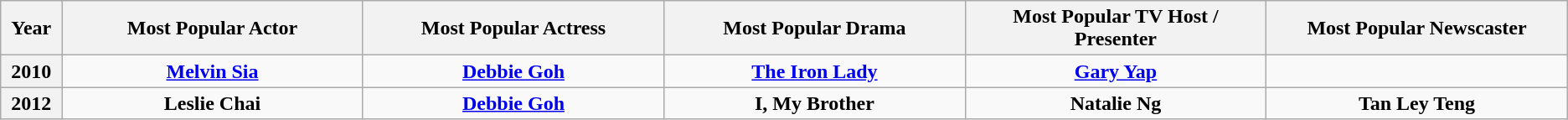<table class="wikitable" style="text-align:center">
<tr>
<th style="width:2%;" scope="col">Year</th>
<th style="width:14%;" scope="col">Most Popular Actor</th>
<th style="width:14%;" scope="col">Most Popular Actress</th>
<th style="width:14%;" scope="col">Most Popular Drama</th>
<th style="width:14%;" scope="col">Most Popular TV Host / Presenter</th>
<th style="width:14%;" scope="col">Most Popular Newscaster</th>
</tr>
<tr>
<th scope="row">2010</th>
<td><strong><a href='#'>Melvin Sia</a></strong></td>
<td><strong><a href='#'>Debbie Goh</a></strong></td>
<td><strong><a href='#'>The Iron Lady</a></strong></td>
<td><strong><a href='#'>Gary Yap</a></strong></td>
<td></td>
</tr>
<tr>
<th scope="row">2012</th>
<td><strong>Leslie Chai</strong></td>
<td><strong><a href='#'>Debbie Goh</a></strong></td>
<td><strong>I, My Brother</strong></td>
<td><strong>Natalie Ng</strong></td>
<td><strong>Tan Ley Teng</strong></td>
</tr>
</table>
